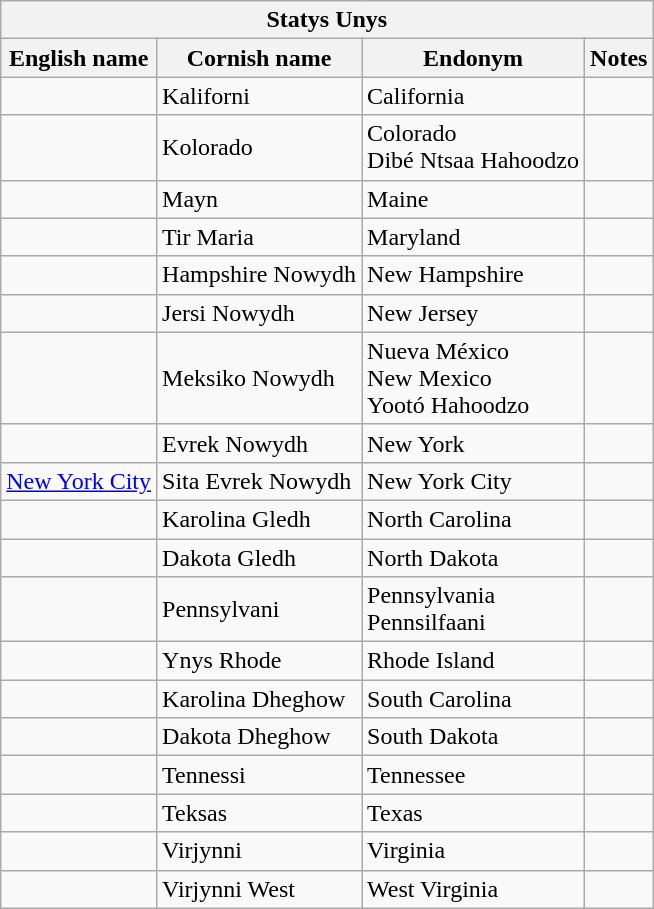<table class="wikitable sortable">
<tr>
<th colspan="24"> Statys Unys</th>
</tr>
<tr>
<th>English name</th>
<th>Cornish name</th>
<th>Endonym</th>
<th>Notes</th>
</tr>
<tr>
<td></td>
<td>Kaliforni</td>
<td>California</td>
<td></td>
</tr>
<tr>
<td></td>
<td>Kolorado</td>
<td>Colorado<br>Dibé Ntsaa Hahoodzo</td>
<td></td>
</tr>
<tr>
<td></td>
<td>Mayn</td>
<td>Maine</td>
<td></td>
</tr>
<tr>
<td></td>
<td>Tir Maria</td>
<td>Maryland</td>
<td></td>
</tr>
<tr>
<td></td>
<td>Hampshire Nowydh</td>
<td>New Hampshire</td>
<td></td>
</tr>
<tr>
<td></td>
<td>Jersi Nowydh</td>
<td>New Jersey</td>
<td></td>
</tr>
<tr>
<td></td>
<td>Meksiko Nowydh</td>
<td>Nueva México<br>New Mexico<br>Yootó Hahoodzo</td>
<td></td>
</tr>
<tr>
<td></td>
<td>Evrek Nowydh</td>
<td>New York</td>
<td></td>
</tr>
<tr>
<td><a href='#'>New York City</a></td>
<td>Sita Evrek Nowydh</td>
<td>New York City</td>
<td></td>
</tr>
<tr>
<td></td>
<td>Karolina Gledh</td>
<td>North Carolina</td>
<td></td>
</tr>
<tr>
<td></td>
<td>Dakota Gledh</td>
<td>North Dakota</td>
<td></td>
</tr>
<tr>
<td></td>
<td>Pennsylvani</td>
<td>Pennsylvania<br>Pennsilfaani</td>
<td></td>
</tr>
<tr>
<td></td>
<td>Ynys Rhode</td>
<td>Rhode Island</td>
<td></td>
</tr>
<tr>
<td></td>
<td>Karolina Dheghow</td>
<td>South Carolina</td>
<td></td>
</tr>
<tr>
<td></td>
<td>Dakota Dheghow</td>
<td>South Dakota</td>
<td></td>
</tr>
<tr>
<td></td>
<td>Tennessi</td>
<td>Tennessee</td>
<td></td>
</tr>
<tr>
<td></td>
<td>Teksas</td>
<td>Texas</td>
<td></td>
</tr>
<tr>
<td></td>
<td>Virjynni</td>
<td>Virginia</td>
<td></td>
</tr>
<tr>
<td></td>
<td>Virjynni West</td>
<td>West Virginia</td>
<td></td>
</tr>
</table>
